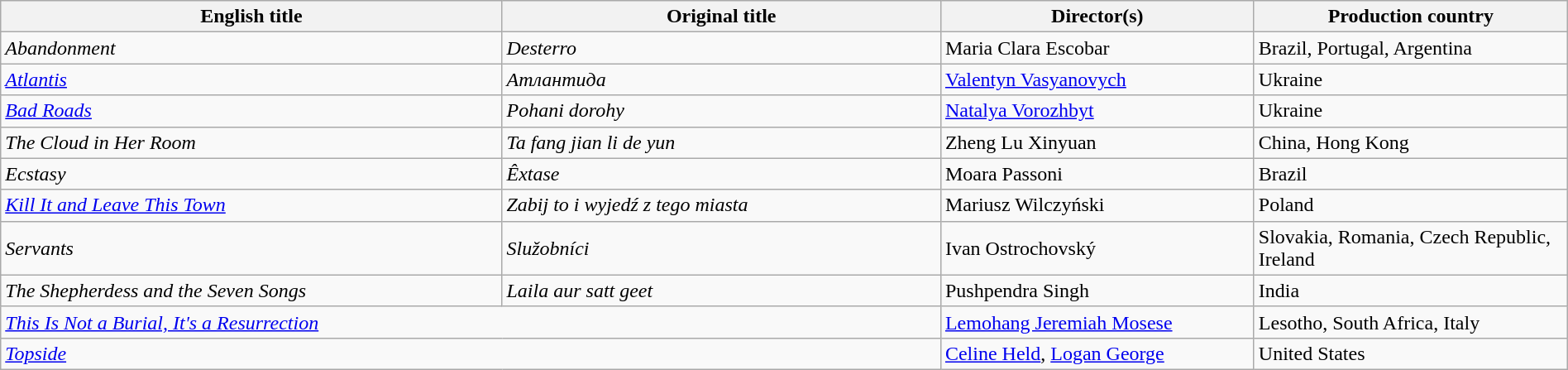<table class="wikitable" width=100%>
<tr>
<th scope="col" width="32%">English title</th>
<th scope="col" width="28%">Original title</th>
<th scope="col" width="20%">Director(s)</th>
<th scope="col" width="20%">Production country</th>
</tr>
<tr>
<td><em>Abandonment</em></td>
<td><em>Desterro</em></td>
<td>Maria Clara Escobar</td>
<td>Brazil, Portugal, Argentina</td>
</tr>
<tr>
<td><em><a href='#'>Atlantis</a></em></td>
<td><em>Атлантида</em></td>
<td><a href='#'>Valentyn Vasyanovych</a></td>
<td>Ukraine</td>
</tr>
<tr>
<td><em><a href='#'>Bad Roads</a></em></td>
<td><em>Pohani dorohy</em></td>
<td><a href='#'>Natalya Vorozhbyt</a></td>
<td>Ukraine</td>
</tr>
<tr>
<td><em>The Cloud in Her Room</em></td>
<td><em>Ta fang jian li de yun</em></td>
<td>Zheng Lu Xinyuan</td>
<td>China, Hong Kong</td>
</tr>
<tr>
<td><em>Ecstasy</em></td>
<td><em>Êxtase</em></td>
<td>Moara Passoni</td>
<td>Brazil</td>
</tr>
<tr>
<td><em><a href='#'>Kill It and Leave This Town</a></em></td>
<td><em>Zabij to i wyjedź z tego miasta</em></td>
<td>Mariusz Wilczyński</td>
<td>Poland</td>
</tr>
<tr>
<td><em>Servants</em></td>
<td><em>Služobníci</em></td>
<td>Ivan Ostrochovský</td>
<td>Slovakia, Romania, Czech Republic, Ireland</td>
</tr>
<tr>
<td><em>The Shepherdess and the Seven Songs</em></td>
<td><em>Laila aur satt geet</em></td>
<td>Pushpendra Singh</td>
<td>India</td>
</tr>
<tr>
<td colspan=2><em><a href='#'>This Is Not a Burial, It's a Resurrection</a></em></td>
<td><a href='#'>Lemohang Jeremiah Mosese</a></td>
<td>Lesotho, South Africa, Italy</td>
</tr>
<tr>
<td colspan=2><em><a href='#'>Topside</a></em></td>
<td><a href='#'>Celine Held</a>, <a href='#'>Logan George</a></td>
<td>United States</td>
</tr>
</table>
